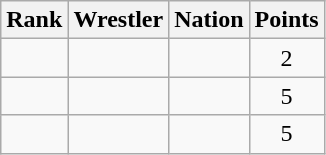<table class="wikitable sortable" style="text-align:center;">
<tr>
<th>Rank</th>
<th>Wrestler</th>
<th>Nation</th>
<th>Points</th>
</tr>
<tr>
<td></td>
<td align=left></td>
<td align=left></td>
<td>2</td>
</tr>
<tr>
<td></td>
<td align=left></td>
<td align=left></td>
<td>5</td>
</tr>
<tr>
<td></td>
<td align=left></td>
<td align=left></td>
<td>5</td>
</tr>
</table>
